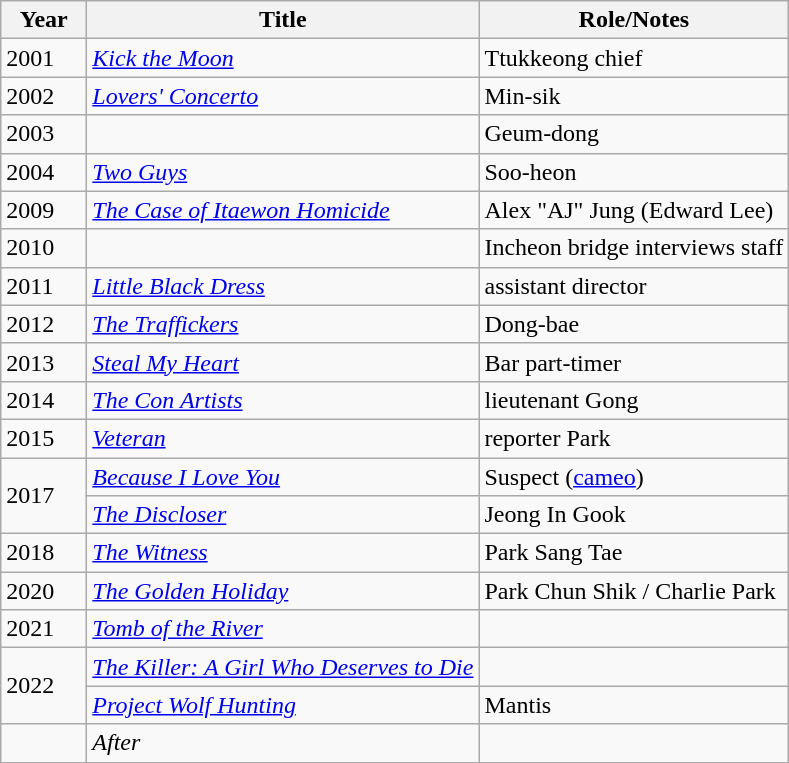<table class="wikitable">
<tr>
<th width=50px>Year</th>
<th>Title</th>
<th>Role/Notes</th>
</tr>
<tr>
<td>2001</td>
<td><em><a href='#'>Kick the Moon</a></em></td>
<td>Ttukkeong chief</td>
</tr>
<tr>
<td>2002</td>
<td><em><a href='#'>Lovers' Concerto</a></em></td>
<td>Min-sik</td>
</tr>
<tr>
<td>2003</td>
<td><em></em></td>
<td>Geum-dong</td>
</tr>
<tr>
<td>2004</td>
<td><em><a href='#'>Two Guys</a></em></td>
<td>Soo-heon</td>
</tr>
<tr>
<td>2009</td>
<td><em><a href='#'>The Case of Itaewon Homicide</a></em></td>
<td>Alex "AJ" Jung (Edward Lee)</td>
</tr>
<tr>
<td>2010</td>
<td><em></em></td>
<td>Incheon bridge interviews staff</td>
</tr>
<tr>
<td>2011</td>
<td><em><a href='#'>Little Black Dress</a></em></td>
<td>assistant director</td>
</tr>
<tr>
<td>2012</td>
<td><em><a href='#'>The Traffickers</a></em></td>
<td>Dong-bae</td>
</tr>
<tr>
<td>2013</td>
<td><em><a href='#'>Steal My Heart</a></em></td>
<td>Bar part-timer</td>
</tr>
<tr>
<td>2014</td>
<td><em><a href='#'>The Con Artists</a></em></td>
<td>lieutenant Gong</td>
</tr>
<tr>
<td>2015</td>
<td><em><a href='#'>Veteran</a></em></td>
<td>reporter Park</td>
</tr>
<tr>
<td rowspan=2>2017</td>
<td><em><a href='#'>Because I Love You</a></em></td>
<td>Suspect (<a href='#'>cameo</a>)</td>
</tr>
<tr>
<td><em><a href='#'>The Discloser</a></em></td>
<td>Jeong In Gook</td>
</tr>
<tr>
<td>2018</td>
<td><em><a href='#'>The Witness</a></em></td>
<td>Park Sang Tae</td>
</tr>
<tr>
<td>2020</td>
<td><em><a href='#'>The Golden Holiday</a></em></td>
<td>Park Chun Shik / Charlie Park</td>
</tr>
<tr>
<td>2021</td>
<td><em><a href='#'>Tomb of the River</a></em></td>
<td></td>
</tr>
<tr>
<td rowspan="2">2022</td>
<td><em><a href='#'>The Killer: A Girl Who Deserves to Die</a></em></td>
<td></td>
</tr>
<tr>
<td><em><a href='#'>Project Wolf Hunting</a></em></td>
<td>Mantis</td>
</tr>
<tr>
<td></td>
<td><em>After</em></td>
<td></td>
</tr>
</table>
